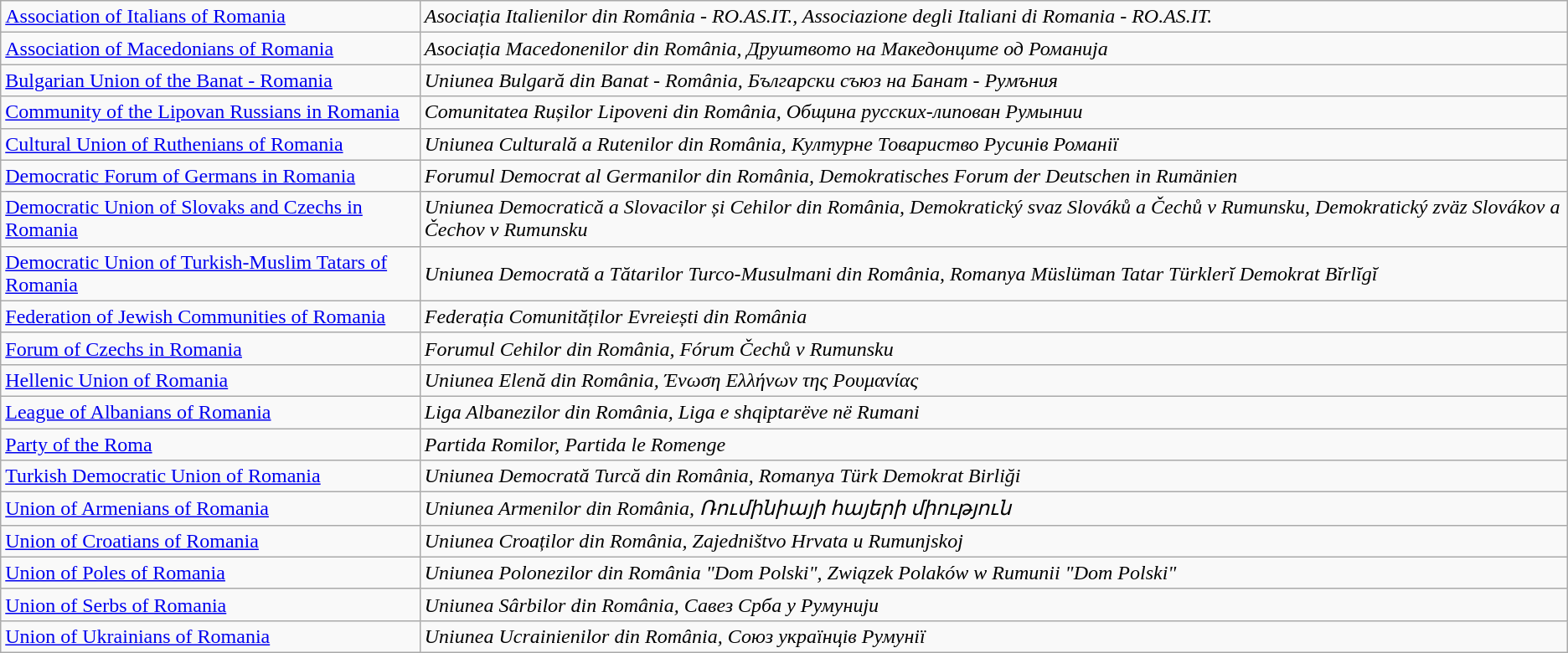<table class=wikitable>
<tr>
<td><a href='#'>Association of Italians of Romania</a></td>
<td><em>Asociația Italienilor din România - RO.AS.IT., Associazione degli Italiani di Romania - RO.AS.IT.</em></td>
</tr>
<tr>
<td><a href='#'>Association of Macedonians of Romania</a></td>
<td><em>Asociația Macedonenilor din România, Друштвото на Македонците од Романија</em></td>
</tr>
<tr>
<td><a href='#'>Bulgarian Union of the Banat - Romania</a></td>
<td><em>Uniunea Bulgară din Banat - România, Български съюз на Банат - Румъния</em></td>
</tr>
<tr>
<td><a href='#'>Community of the Lipovan Russians in Romania</a></td>
<td><em>Comunitatea Rușilor Lipoveni din România, Община русских-липован Румынии</em></td>
</tr>
<tr>
<td><a href='#'>Cultural Union of Ruthenians of Romania</a></td>
<td><em>Uniunea Culturală a Rutenilor din România, Културне Товариство Русинів Романії</em></td>
</tr>
<tr>
<td><a href='#'>Democratic Forum of Germans in Romania</a></td>
<td><em>Forumul Democrat al Germanilor din România, Demokratisches Forum der Deutschen in Rumänien</em></td>
</tr>
<tr>
<td><a href='#'>Democratic Union of Slovaks and Czechs in Romania</a></td>
<td><em>Uniunea Democratică a Slovacilor și Cehilor din România, Demokratický svaz Slováků a Čechů v Rumunsku, Demokratický zväz Slovákov a Čechov v Rumunsku</em></td>
</tr>
<tr>
<td><a href='#'>Democratic Union of Turkish-Muslim Tatars of Romania</a></td>
<td><em>Uniunea Democrată a Tătarilor Turco-Musulmani din România, Romanya Müslüman Tatar Türklerĭ Demokrat Bĭrlĭgĭ</em></td>
</tr>
<tr>
<td><a href='#'>Federation of Jewish Communities of Romania</a></td>
<td><em>Federația Comunităților Evreiești din România</em></td>
</tr>
<tr>
<td><a href='#'>Forum of Czechs in Romania</a></td>
<td><em>Forumul Cehilor din România, Fórum Čechů v Rumunsku</em></td>
</tr>
<tr>
<td><a href='#'>Hellenic Union of Romania</a></td>
<td><em>Uniunea Elenă din România, Ένωση Ελλήνων της Ρουμανίας</em></td>
</tr>
<tr>
<td><a href='#'>League of Albanians of Romania</a></td>
<td><em>Liga Albanezilor din România, Liga e shqiptarëve në Rumani</em></td>
</tr>
<tr>
<td><a href='#'>Party of the Roma</a></td>
<td><em>Partida Romilor, Partida le Romenge</em></td>
</tr>
<tr>
<td><a href='#'>Turkish Democratic Union of Romania</a></td>
<td><em>Uniunea Democrată Turcă din România, Romanya Türk Demokrat Birliği</em></td>
</tr>
<tr>
<td><a href='#'>Union of Armenians of Romania</a></td>
<td><em>Uniunea Armenilor din România, Ռումինիայի հայերի միություն</em></td>
</tr>
<tr>
<td><a href='#'>Union of Croatians of Romania</a></td>
<td><em>Uniunea Croaților din România, Zajedništvo Hrvata u Rumunjskoj</em></td>
</tr>
<tr>
<td><a href='#'>Union of Poles of Romania</a></td>
<td><em>Uniunea Polonezilor din România "Dom Polski", Związek Polaków w Rumunii "Dom Polski"</em></td>
</tr>
<tr>
<td><a href='#'>Union of Serbs of Romania</a></td>
<td><em>Uniunea Sârbilor din România, Савез Срба у Румунији</em></td>
</tr>
<tr>
<td><a href='#'>Union of Ukrainians of Romania</a></td>
<td><em>Uniunea Ucrainienilor din România, Союз українців Румунії</em></td>
</tr>
</table>
